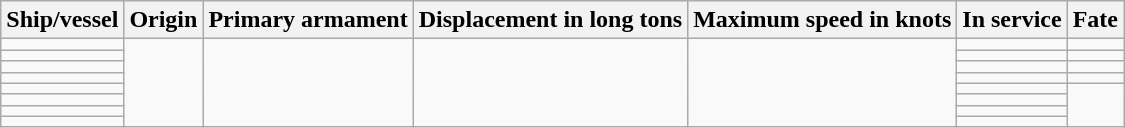<table class="wikitable">
<tr>
<th scope="col">Ship/vessel</th>
<th scope="col">Origin</th>
<th scope="col">Primary armament</th>
<th scope="col">Displacement in long tons</th>
<th scope="col">Maximum speed in knots</th>
<th scope="col">In service</th>
<th scope="col">Fate</th>
</tr>
<tr>
<td></td>
<td rowspan=8></td>
<td rowspan=8></td>
<td rowspan=8></td>
<td rowspan=8></td>
<td></td>
<td></td>
</tr>
<tr>
<td></td>
<td></td>
<td></td>
</tr>
<tr>
<td></td>
<td></td>
<td></td>
</tr>
<tr>
<td></td>
<td></td>
<td></td>
</tr>
<tr>
<td></td>
<td></td>
<td rowspan=4></td>
</tr>
<tr>
<td></td>
<td></td>
</tr>
<tr>
<td></td>
<td></td>
</tr>
<tr>
<td></td>
<td></td>
</tr>
</table>
